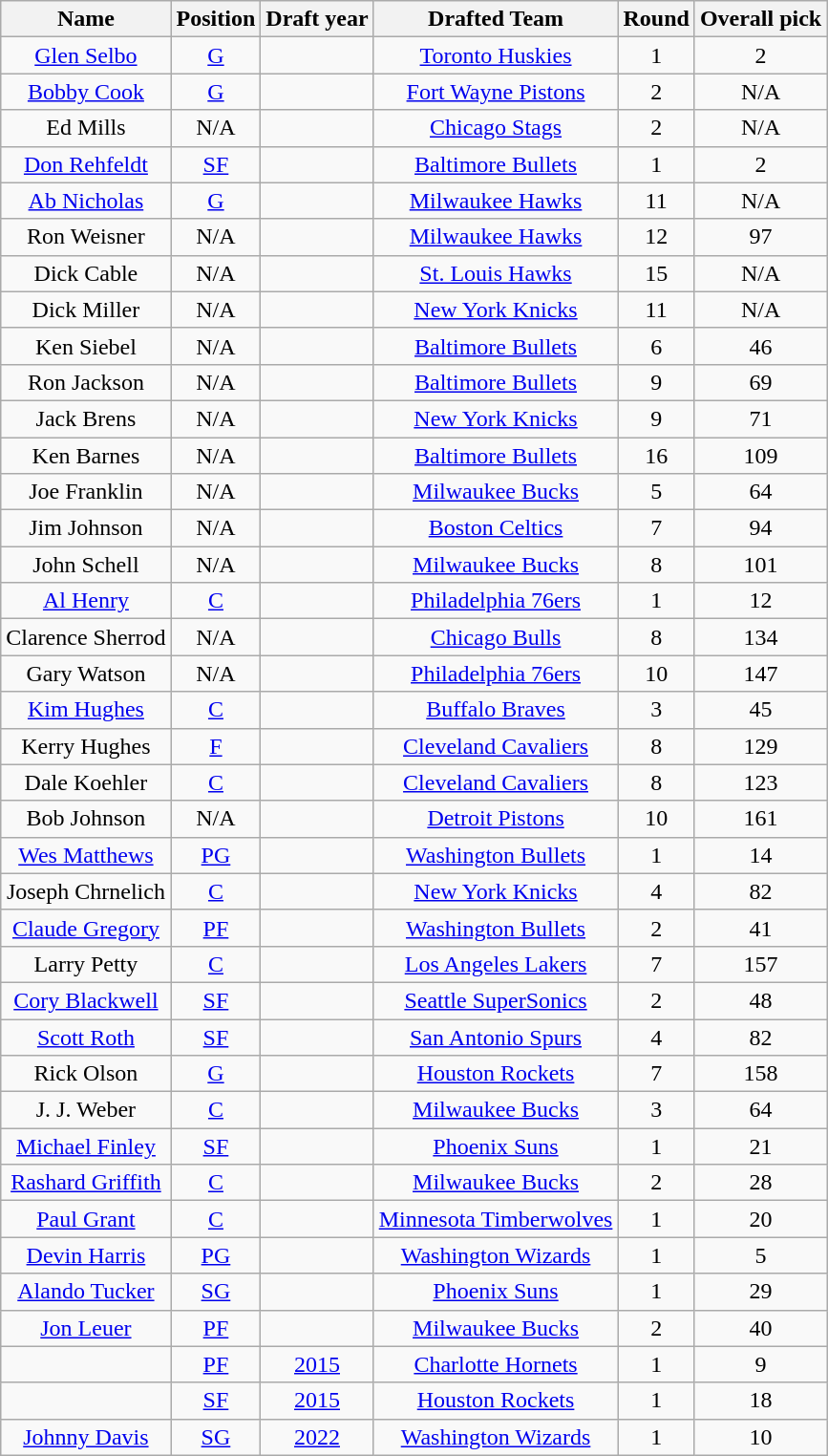<table class="wikitable sortable" style="text-align:center">
<tr>
<th>Name</th>
<th>Position</th>
<th>Draft year</th>
<th>Drafted Team</th>
<th>Round</th>
<th>Overall pick</th>
</tr>
<tr>
<td><a href='#'>Glen Selbo</a></td>
<td><a href='#'>G</a></td>
<td></td>
<td><a href='#'>Toronto Huskies</a></td>
<td>1</td>
<td>2</td>
</tr>
<tr>
<td><a href='#'>Bobby Cook</a></td>
<td><a href='#'>G</a></td>
<td></td>
<td><a href='#'>Fort Wayne Pistons</a></td>
<td>2</td>
<td>N/A</td>
</tr>
<tr>
<td>Ed Mills</td>
<td>N/A</td>
<td></td>
<td><a href='#'>Chicago Stags</a></td>
<td>2</td>
<td>N/A</td>
</tr>
<tr>
<td><a href='#'>Don Rehfeldt</a></td>
<td><a href='#'>SF</a></td>
<td></td>
<td><a href='#'>Baltimore Bullets</a></td>
<td>1</td>
<td>2</td>
</tr>
<tr>
<td><a href='#'>Ab Nicholas</a></td>
<td><a href='#'>G</a></td>
<td></td>
<td><a href='#'>Milwaukee Hawks</a></td>
<td>11</td>
<td>N/A</td>
</tr>
<tr>
<td>Ron Weisner</td>
<td>N/A</td>
<td></td>
<td><a href='#'>Milwaukee Hawks</a></td>
<td>12</td>
<td>97</td>
</tr>
<tr>
<td>Dick Cable</td>
<td>N/A</td>
<td></td>
<td><a href='#'>St. Louis Hawks</a></td>
<td>15</td>
<td>N/A</td>
</tr>
<tr>
<td>Dick Miller</td>
<td>N/A</td>
<td></td>
<td><a href='#'>New York Knicks</a></td>
<td>11</td>
<td>N/A</td>
</tr>
<tr>
<td>Ken Siebel</td>
<td>N/A</td>
<td></td>
<td><a href='#'>Baltimore Bullets</a></td>
<td>6</td>
<td>46</td>
</tr>
<tr>
<td>Ron Jackson</td>
<td>N/A</td>
<td></td>
<td><a href='#'>Baltimore Bullets</a></td>
<td>9</td>
<td>69</td>
</tr>
<tr>
<td>Jack Brens</td>
<td>N/A</td>
<td></td>
<td><a href='#'>New York Knicks</a></td>
<td>9</td>
<td>71</td>
</tr>
<tr>
<td>Ken Barnes</td>
<td>N/A</td>
<td></td>
<td><a href='#'>Baltimore Bullets</a></td>
<td>16</td>
<td>109</td>
</tr>
<tr>
<td>Joe Franklin</td>
<td>N/A</td>
<td></td>
<td><a href='#'>Milwaukee Bucks</a></td>
<td>5</td>
<td>64</td>
</tr>
<tr>
<td>Jim Johnson</td>
<td>N/A</td>
<td></td>
<td><a href='#'>Boston Celtics</a></td>
<td>7</td>
<td>94</td>
</tr>
<tr>
<td>John Schell</td>
<td>N/A</td>
<td></td>
<td><a href='#'>Milwaukee Bucks</a></td>
<td>8</td>
<td>101</td>
</tr>
<tr>
<td><a href='#'>Al Henry</a></td>
<td><a href='#'>C</a></td>
<td></td>
<td><a href='#'>Philadelphia 76ers</a></td>
<td>1</td>
<td>12</td>
</tr>
<tr>
<td>Clarence Sherrod</td>
<td>N/A</td>
<td></td>
<td><a href='#'>Chicago Bulls</a></td>
<td>8</td>
<td>134</td>
</tr>
<tr>
<td>Gary Watson</td>
<td>N/A</td>
<td></td>
<td><a href='#'>Philadelphia 76ers</a></td>
<td>10</td>
<td>147</td>
</tr>
<tr>
<td><a href='#'>Kim Hughes</a></td>
<td><a href='#'>C</a></td>
<td></td>
<td><a href='#'>Buffalo Braves</a></td>
<td>3</td>
<td>45</td>
</tr>
<tr>
<td>Kerry Hughes</td>
<td><a href='#'>F</a></td>
<td></td>
<td><a href='#'>Cleveland Cavaliers</a></td>
<td>8</td>
<td>129</td>
</tr>
<tr>
<td>Dale Koehler</td>
<td><a href='#'>C</a></td>
<td></td>
<td><a href='#'>Cleveland Cavaliers</a></td>
<td>8</td>
<td>123</td>
</tr>
<tr>
<td>Bob Johnson</td>
<td>N/A</td>
<td></td>
<td><a href='#'>Detroit Pistons</a></td>
<td>10</td>
<td>161</td>
</tr>
<tr>
<td><a href='#'>Wes Matthews</a></td>
<td><a href='#'>PG</a></td>
<td></td>
<td><a href='#'>Washington Bullets</a></td>
<td>1</td>
<td>14</td>
</tr>
<tr>
<td>Joseph Chrnelich</td>
<td><a href='#'>C</a></td>
<td></td>
<td><a href='#'>New York Knicks</a></td>
<td>4</td>
<td>82</td>
</tr>
<tr>
<td><a href='#'>Claude Gregory</a></td>
<td><a href='#'>PF</a></td>
<td></td>
<td><a href='#'>Washington Bullets</a></td>
<td>2</td>
<td>41</td>
</tr>
<tr>
<td>Larry Petty</td>
<td><a href='#'>C</a></td>
<td></td>
<td><a href='#'>Los Angeles Lakers</a></td>
<td>7</td>
<td>157</td>
</tr>
<tr>
<td><a href='#'>Cory Blackwell</a></td>
<td><a href='#'>SF</a></td>
<td></td>
<td><a href='#'>Seattle SuperSonics</a></td>
<td>2</td>
<td>48</td>
</tr>
<tr>
<td><a href='#'>Scott Roth</a></td>
<td><a href='#'>SF</a></td>
<td></td>
<td><a href='#'>San Antonio Spurs</a></td>
<td>4</td>
<td>82</td>
</tr>
<tr>
<td>Rick Olson</td>
<td><a href='#'>G</a></td>
<td></td>
<td><a href='#'>Houston Rockets</a></td>
<td>7</td>
<td>158</td>
</tr>
<tr>
<td>J. J. Weber</td>
<td><a href='#'>C</a></td>
<td></td>
<td><a href='#'>Milwaukee Bucks</a></td>
<td>3</td>
<td>64</td>
</tr>
<tr>
<td><a href='#'>Michael Finley</a></td>
<td><a href='#'>SF</a></td>
<td></td>
<td><a href='#'>Phoenix Suns</a></td>
<td>1</td>
<td>21</td>
</tr>
<tr>
<td><a href='#'>Rashard Griffith</a></td>
<td><a href='#'>C</a></td>
<td></td>
<td><a href='#'>Milwaukee Bucks</a></td>
<td>2</td>
<td>28</td>
</tr>
<tr>
<td><a href='#'>Paul Grant</a></td>
<td><a href='#'>C</a></td>
<td></td>
<td><a href='#'>Minnesota Timberwolves</a></td>
<td>1</td>
<td>20</td>
</tr>
<tr>
<td><a href='#'>Devin Harris</a></td>
<td><a href='#'>PG</a></td>
<td></td>
<td><a href='#'>Washington Wizards</a></td>
<td>1</td>
<td>5</td>
</tr>
<tr>
<td><a href='#'>Alando Tucker</a></td>
<td><a href='#'>SG</a></td>
<td></td>
<td><a href='#'>Phoenix Suns</a></td>
<td>1</td>
<td>29</td>
</tr>
<tr>
<td><a href='#'>Jon Leuer</a></td>
<td><a href='#'>PF</a></td>
<td></td>
<td><a href='#'>Milwaukee Bucks</a></td>
<td>2</td>
<td>40</td>
</tr>
<tr>
<td></td>
<td><a href='#'>PF</a></td>
<td><a href='#'>2015</a></td>
<td><a href='#'>Charlotte Hornets</a></td>
<td>1</td>
<td>9</td>
</tr>
<tr>
<td></td>
<td><a href='#'>SF</a></td>
<td><a href='#'>2015</a></td>
<td><a href='#'>Houston Rockets</a></td>
<td>1</td>
<td>18</td>
</tr>
<tr>
<td><a href='#'>Johnny Davis</a></td>
<td><a href='#'>SG</a></td>
<td><a href='#'>2022</a></td>
<td><a href='#'>Washington Wizards</a></td>
<td>1</td>
<td>10</td>
</tr>
</table>
